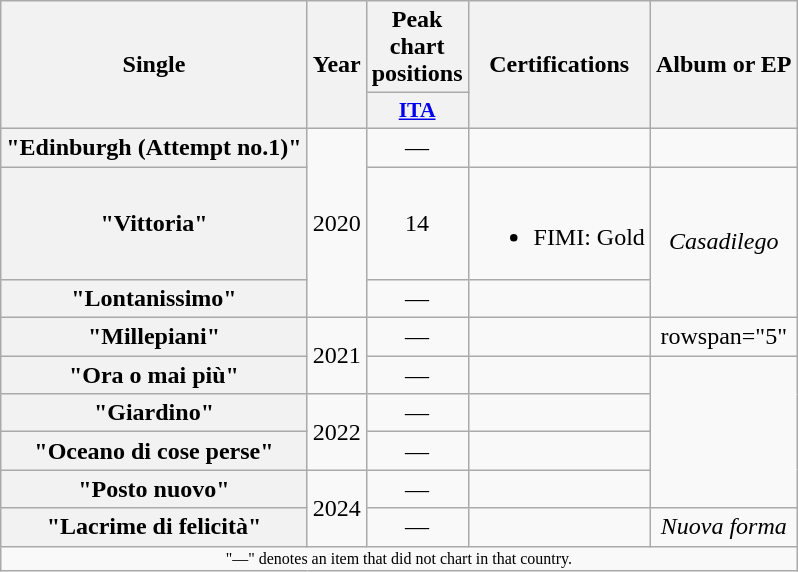<table class="wikitable plainrowheaders" style="text-align:center;">
<tr>
<th scope="col" rowspan="2">Single</th>
<th scope="col" rowspan="2">Year</th>
<th scope="col" colspan="1">Peak chart positions</th>
<th scope="col" rowspan="2">Certifications</th>
<th scope="col" rowspan="2">Album or EP</th>
</tr>
<tr>
<th scope="col" style="width:3em;font-size:90%;"><a href='#'>ITA</a><br></th>
</tr>
<tr>
<th scope="row">"Edinburgh (Attempt no.1)"</th>
<td rowspan="3">2020</td>
<td>—</td>
<td></td>
<td></td>
</tr>
<tr>
<th scope="row">"Vittoria"</th>
<td>14</td>
<td><br><ul><li>FIMI: Gold</li></ul></td>
<td rowspan="2"><em>Casadilego</em></td>
</tr>
<tr>
<th scope="row">"Lontanissimo"</th>
<td>—</td>
<td></td>
</tr>
<tr>
<th scope="row">"Millepiani"</th>
<td rowspan="2">2021</td>
<td>—</td>
<td></td>
<td>rowspan="5" </td>
</tr>
<tr>
<th scope="row">"Ora o mai più"<br></th>
<td>—</td>
<td></td>
</tr>
<tr>
<th scope="row">"Giardino"</th>
<td rowspan="2">2022</td>
<td>—</td>
<td></td>
</tr>
<tr>
<th scope="row">"Oceano di cose perse"</th>
<td>—</td>
<td></td>
</tr>
<tr>
<th scope="row">"Posto nuovo"</th>
<td rowspan="2">2024</td>
<td>—</td>
<td></td>
</tr>
<tr>
<th scope="row">"Lacrime di felicità"<br></th>
<td>—</td>
<td></td>
<td><em>Nuova forma</em></td>
</tr>
<tr>
<td colspan="6" style="text-align:center; font-size:8pt;">"—" denotes an item that did not chart in that country.</td>
</tr>
</table>
